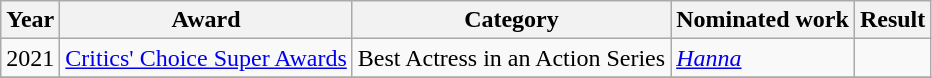<table class="wikitable sortable">
<tr>
<th>Year</th>
<th>Award</th>
<th>Category</th>
<th>Nominated work</th>
<th>Result</th>
</tr>
<tr>
<td>2021</td>
<td><a href='#'>Critics' Choice Super Awards</a></td>
<td>Best Actress in an Action Series</td>
<td><em><a href='#'>Hanna</a></em></td>
<td></td>
</tr>
<tr>
</tr>
</table>
